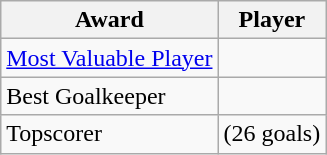<table class="wikitable">
<tr>
<th>Award</th>
<th>Player</th>
</tr>
<tr>
<td><a href='#'>Most Valuable Player</a></td>
<td></td>
</tr>
<tr>
<td>Best Goalkeeper</td>
<td></td>
</tr>
<tr>
<td>Topscorer</td>
<td> (26 goals)</td>
</tr>
</table>
